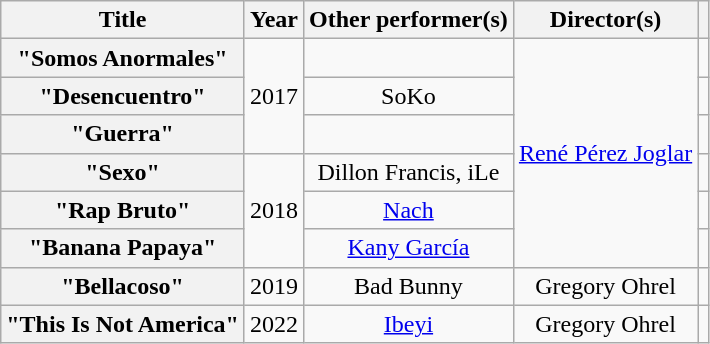<table class="wikitable plainrowheaders" style="text-align:center;">
<tr>
<th>Title</th>
<th>Year</th>
<th>Other performer(s)</th>
<th>Director(s)</th>
<th></th>
</tr>
<tr>
<th scope="row">"Somos Anormales"</th>
<td rowspan="3">2017</td>
<td></td>
<td rowspan="6"><a href='#'>René Pérez Joglar</a></td>
<td></td>
</tr>
<tr>
<th scope="row">"Desencuentro"</th>
<td>SoKo</td>
<td></td>
</tr>
<tr>
<th scope="row">"Guerra"</th>
<td></td>
<td></td>
</tr>
<tr>
<th scope="row">"Sexo"</th>
<td rowspan="3">2018</td>
<td>Dillon Francis, iLe</td>
<td></td>
</tr>
<tr>
<th scope="row">"Rap Bruto"</th>
<td><a href='#'>Nach</a></td>
<td></td>
</tr>
<tr>
<th scope="row">"Banana Papaya"</th>
<td><a href='#'>Kany García</a></td>
<td></td>
</tr>
<tr>
<th scope="row">"Bellacoso"</th>
<td>2019</td>
<td>Bad Bunny</td>
<td>Gregory Ohrel</td>
<td></td>
</tr>
<tr>
<th scope="row">"This Is Not America"</th>
<td>2022</td>
<td><a href='#'>Ibeyi</a></td>
<td>Gregory Ohrel</td>
<td></td>
</tr>
</table>
